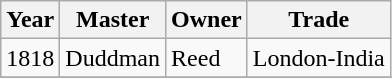<table class="sortable wikitable">
<tr>
<th>Year</th>
<th>Master</th>
<th>Owner</th>
<th>Trade</th>
</tr>
<tr>
<td>1818</td>
<td>Duddman</td>
<td>Reed</td>
<td>London-India</td>
</tr>
<tr>
</tr>
</table>
